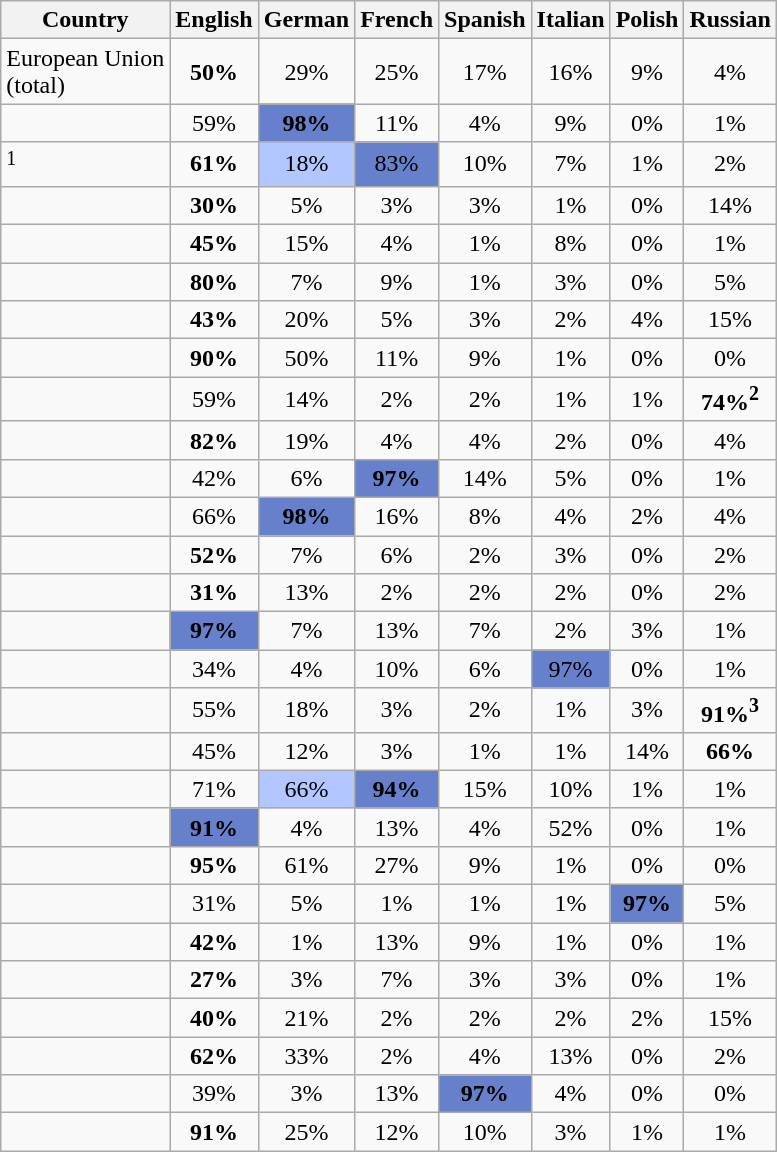<table class="wikitable sortable" style="text-align:center;">
<tr>
<th>Country</th>
<th>English</th>
<th>German</th>
<th>French</th>
<th>Spanish</th>
<th>Italian</th>
<th>Polish</th>
<th>Russian</th>
</tr>
<tr>
<td style="text-align: left;">European Union<br>(total)</td>
<td><strong>50%</strong></td>
<td>29%</td>
<td>25%</td>
<td>17%</td>
<td>16%</td>
<td>9%</td>
<td>4%</td>
</tr>
<tr>
<td style="text-align: left;"></td>
<td>59%</td>
<td style="background:#6680cc;"><strong>98%</strong></td>
<td>11%</td>
<td>4%</td>
<td>9%</td>
<td>0%</td>
<td>1%</td>
</tr>
<tr>
<td style="text-align: left;"><sup>1</sup></td>
<td><strong>61%</strong></td>
<td style="background:#b2c6ff;">18%</td>
<td style="background:#6680cc;">83%</td>
<td>10%</td>
<td>7%</td>
<td>1%</td>
<td>2%</td>
</tr>
<tr>
<td style="text-align: left;"></td>
<td><strong>30%</strong></td>
<td>5%</td>
<td>3%</td>
<td>3%</td>
<td>1%</td>
<td>0%</td>
<td>14%</td>
</tr>
<tr>
<td style="text-align: left;"></td>
<td><strong>45%</strong></td>
<td>15%</td>
<td>4%</td>
<td>1%</td>
<td>8%</td>
<td>0%</td>
<td>1%</td>
</tr>
<tr>
<td style="text-align: left;"></td>
<td><strong>80%</strong></td>
<td>7%</td>
<td>9%</td>
<td>1%</td>
<td>3%</td>
<td>0%</td>
<td>5%</td>
</tr>
<tr>
<td style="text-align: left;"></td>
<td><strong>43%</strong></td>
<td>20%</td>
<td>5%</td>
<td>3%</td>
<td>2%</td>
<td>4%</td>
<td>15%</td>
</tr>
<tr>
<td style="text-align: left;"></td>
<td><strong>90%</strong></td>
<td>50%</td>
<td>11%</td>
<td>9%</td>
<td>1%</td>
<td>0%</td>
<td>0%</td>
</tr>
<tr>
<td style="text-align: left;"></td>
<td>59%</td>
<td>14%</td>
<td>2%</td>
<td>2%</td>
<td>1%</td>
<td>1%</td>
<td><strong>74%<sup>2</sup></strong></td>
</tr>
<tr>
<td style="text-align: left;"></td>
<td><strong>82%</strong></td>
<td>19%</td>
<td>4%</td>
<td>4%</td>
<td>2%</td>
<td>0%</td>
<td>4%</td>
</tr>
<tr>
<td style="text-align: left;"></td>
<td>42%</td>
<td>6%</td>
<td style="background:#6680cc;"><strong>97%</strong></td>
<td>14%</td>
<td>5%</td>
<td>0%</td>
<td>1%</td>
</tr>
<tr>
<td style="text-align: left;"></td>
<td>66%</td>
<td style="background:#6680cc;"><strong>98%</strong></td>
<td>16%</td>
<td>8%</td>
<td>4%</td>
<td>2%</td>
<td>4%</td>
</tr>
<tr>
<td style="text-align: left;"></td>
<td><strong>52%</strong></td>
<td>7%</td>
<td>6%</td>
<td>2%</td>
<td>3%</td>
<td>0%</td>
<td>2%</td>
</tr>
<tr>
<td style="text-align: left;"></td>
<td><strong>31%</strong></td>
<td>13%</td>
<td>2%</td>
<td>2%</td>
<td>2%</td>
<td>0%</td>
<td>2%</td>
</tr>
<tr>
<td style="text-align: left;"></td>
<td style="background:#6680cc;"><strong>97%</strong></td>
<td>7%</td>
<td>13%</td>
<td>7%</td>
<td>2%</td>
<td>3%</td>
<td>1%</td>
</tr>
<tr>
<td style="text-align: left;"></td>
<td>34%</td>
<td>4%</td>
<td>10%</td>
<td>6%</td>
<td style="background:#6680cc;">97%</td>
<td>0%</td>
<td>1%</td>
</tr>
<tr>
<td style="text-align: left;"></td>
<td>55%</td>
<td>18%</td>
<td>3%</td>
<td>2%</td>
<td>1%</td>
<td>3%</td>
<td><strong>91%<sup>3</sup></strong></td>
</tr>
<tr>
<td style="text-align: left;"></td>
<td>45%</td>
<td>12%</td>
<td>3%</td>
<td>1%</td>
<td>1%</td>
<td>14%</td>
<td><strong>66%</strong></td>
</tr>
<tr>
<td style="text-align: left;"></td>
<td>71%</td>
<td style="background:#b2c6ff;">66%</td>
<td style="background:#6680cc;"><strong>94%</strong></td>
<td>15%</td>
<td>10%</td>
<td>1%</td>
<td>1%</td>
</tr>
<tr>
<td style="text-align: left;"></td>
<td style="background:#6680cc;"><strong>91%</strong></td>
<td>4%</td>
<td>13%</td>
<td>4%</td>
<td>52%</td>
<td>0%</td>
<td>1%</td>
</tr>
<tr>
<td style="text-align: left;"></td>
<td><strong>95%</strong></td>
<td>61%</td>
<td>27%</td>
<td>9%</td>
<td>1%</td>
<td>0%</td>
<td>0%</td>
</tr>
<tr>
<td style="text-align: left;"></td>
<td>31%</td>
<td>5%</td>
<td>1%</td>
<td>1%</td>
<td>1%</td>
<td style="background:#6680cc;"><strong>97%</strong></td>
<td>5%</td>
</tr>
<tr>
<td style="text-align: left;"></td>
<td><strong>42%</strong></td>
<td>1%</td>
<td>13%</td>
<td>9%</td>
<td>1%</td>
<td>0%</td>
<td>1%</td>
</tr>
<tr>
<td style="text-align: left;"></td>
<td><strong>27%</strong></td>
<td>3%</td>
<td>7%</td>
<td>3%</td>
<td>3%</td>
<td>0%</td>
<td>1%</td>
</tr>
<tr>
<td style="text-align: left;"></td>
<td><strong>40%</strong></td>
<td>21%</td>
<td>2%</td>
<td>2%</td>
<td>2%</td>
<td>2%</td>
<td>15%</td>
</tr>
<tr>
<td style="text-align: left;"></td>
<td><strong>62%</strong></td>
<td>33%</td>
<td>2%</td>
<td>4%</td>
<td>13%</td>
<td>0%</td>
<td>2%</td>
</tr>
<tr>
<td style="text-align: left;"></td>
<td>39%</td>
<td>3%</td>
<td>13%</td>
<td style="background:#6680cc;"><strong>97%</strong></td>
<td>4%</td>
<td>0%</td>
<td>0%</td>
</tr>
<tr>
<td style="text-align: left;"></td>
<td><strong>91%</strong></td>
<td>25%</td>
<td>12%</td>
<td>10%</td>
<td>3%</td>
<td>1%</td>
<td>1%</td>
</tr>
</table>
